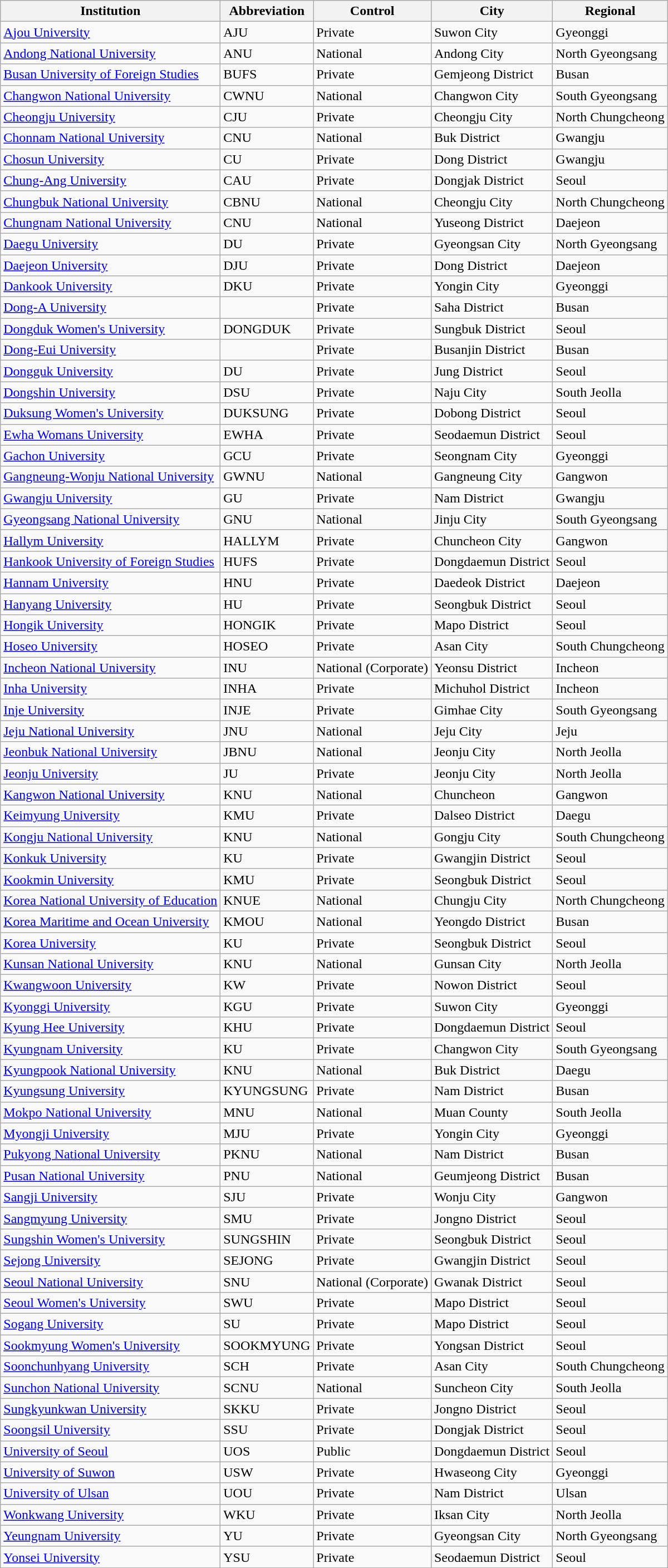<table class="wikitable sortable">
<tr>
<th scope="col">Institution</th>
<th scope="col">Abbreviation</th>
<th scope="col">Control</th>
<th scope="col">City</th>
<th scope="col">Regional</th>
</tr>
<tr>
<td><a href='#'>Ajou University</a></td>
<td>AJU</td>
<td>Private</td>
<td>Suwon City</td>
<td>Gyeonggi</td>
</tr>
<tr>
<td><a href='#'>Andong National University</a></td>
<td>ANU</td>
<td>National</td>
<td>Andong City</td>
<td>North Gyeongsang</td>
</tr>
<tr>
<td><a href='#'>Busan University of Foreign Studies</a></td>
<td>BUFS</td>
<td>Private</td>
<td>Gemjeong District</td>
<td>Busan</td>
</tr>
<tr>
<td><a href='#'>Changwon National University</a></td>
<td>CWNU</td>
<td>National</td>
<td>Changwon City</td>
<td>South Gyeongsang</td>
</tr>
<tr>
<td><a href='#'>Cheongju University</a></td>
<td>CJU</td>
<td>Private</td>
<td>Cheongju City</td>
<td>North Chungcheong</td>
</tr>
<tr>
<td><a href='#'>Chonnam National University</a></td>
<td>CNU</td>
<td>National</td>
<td>Buk District</td>
<td>Gwangju</td>
</tr>
<tr>
<td><a href='#'>Chosun University</a></td>
<td>CU</td>
<td>Private</td>
<td>Dong District</td>
<td>Gwangju</td>
</tr>
<tr>
<td><a href='#'>Chung-Ang University</a></td>
<td>CAU</td>
<td>Private</td>
<td>Dongjak District</td>
<td>Seoul</td>
</tr>
<tr>
<td><a href='#'>Chungbuk National University</a></td>
<td>CBNU</td>
<td>National</td>
<td>Cheongju City</td>
<td>North Chungcheong</td>
</tr>
<tr>
<td><a href='#'>Chungnam National University</a></td>
<td>CNU</td>
<td>National</td>
<td>Yuseong District</td>
<td>Daejeon</td>
</tr>
<tr>
<td><a href='#'>Daegu University</a></td>
<td>DU</td>
<td>Private</td>
<td>Gyeongsan City</td>
<td>North Gyeongsang</td>
</tr>
<tr>
<td><a href='#'>Daejeon University</a></td>
<td>DJU</td>
<td>Private</td>
<td>Dong District</td>
<td>Daejeon</td>
</tr>
<tr>
<td><a href='#'>Dankook University</a></td>
<td>DKU</td>
<td>Private</td>
<td>Yongin City</td>
<td>Gyeonggi</td>
</tr>
<tr>
<td><a href='#'>Dong-A University</a></td>
<td></td>
<td>Private</td>
<td>Saha District</td>
<td>Busan</td>
</tr>
<tr>
<td><a href='#'>Dongduk Women's University</a></td>
<td>DONGDUK</td>
<td>Private</td>
<td>Sungbuk District</td>
<td>Seoul</td>
</tr>
<tr>
<td><a href='#'>Dong-Eui University</a></td>
<td></td>
<td>Private</td>
<td>Busanjin District</td>
<td>Busan</td>
</tr>
<tr>
<td><a href='#'>Dongguk University</a></td>
<td>DU</td>
<td>Private</td>
<td>Jung District</td>
<td>Seoul</td>
</tr>
<tr>
<td><a href='#'>Dongshin University</a></td>
<td>DSU</td>
<td>Private</td>
<td>Naju City</td>
<td>South Jeolla</td>
</tr>
<tr>
<td><a href='#'>Duksung Women's University</a></td>
<td>DUKSUNG</td>
<td>Private</td>
<td>Dobong District</td>
<td>Seoul</td>
</tr>
<tr>
<td><a href='#'>Ewha Womans University</a></td>
<td>EWHA</td>
<td>Private</td>
<td>Seodaemun District</td>
<td>Seoul</td>
</tr>
<tr>
<td><a href='#'>Gachon University</a></td>
<td>GCU</td>
<td>Private</td>
<td>Seongnam City</td>
<td>Gyeonggi</td>
</tr>
<tr>
<td><a href='#'>Gangneung-Wonju National University</a></td>
<td>GWNU</td>
<td>National</td>
<td>Gangneung City</td>
<td>Gangwon</td>
</tr>
<tr>
<td><a href='#'>Gwangju University</a></td>
<td>GU</td>
<td>Private</td>
<td>Nam District</td>
<td>Gwangju</td>
</tr>
<tr>
<td><a href='#'>Gyeongsang National University</a></td>
<td>GNU</td>
<td>National</td>
<td>Jinju City</td>
<td>South Gyeongsang</td>
</tr>
<tr>
<td><a href='#'>Hallym University</a></td>
<td>HALLYM</td>
<td>Private</td>
<td>Chuncheon City</td>
<td>Gangwon</td>
</tr>
<tr>
<td><a href='#'>Hankook University of Foreign Studies</a></td>
<td>HUFS</td>
<td>Private</td>
<td>Dongdaemun District</td>
<td>Seoul</td>
</tr>
<tr>
<td><a href='#'>Hannam University</a></td>
<td>HNU</td>
<td>Private</td>
<td>Daedeok District</td>
<td>Daejeon</td>
</tr>
<tr>
<td><a href='#'>Hanyang University</a></td>
<td>HU</td>
<td>Private</td>
<td>Seongbuk District</td>
<td>Seoul</td>
</tr>
<tr>
<td><a href='#'>Hongik University</a></td>
<td>HONGIK</td>
<td>Private</td>
<td>Mapo District</td>
<td>Seoul</td>
</tr>
<tr>
<td><a href='#'>Hoseo University</a></td>
<td>HOSEO</td>
<td>Private</td>
<td>Asan City</td>
<td>South Chungcheong</td>
</tr>
<tr>
<td><a href='#'>Incheon National University</a></td>
<td>INU</td>
<td>National (Corporate)</td>
<td>Yeonsu District</td>
<td>Incheon</td>
</tr>
<tr>
<td><a href='#'>Inha University</a></td>
<td>INHA</td>
<td>Private</td>
<td>Michuhol District</td>
<td>Incheon</td>
</tr>
<tr>
<td><a href='#'>Inje University</a></td>
<td>INJE</td>
<td>Private</td>
<td>Gimhae City</td>
<td>South Gyeongsang</td>
</tr>
<tr>
<td><a href='#'>Jeju National University</a></td>
<td>JNU</td>
<td>National</td>
<td>Jeju City</td>
<td>Jeju</td>
</tr>
<tr>
<td><a href='#'>Jeonbuk National University</a></td>
<td>JBNU</td>
<td>National</td>
<td>Jeonju City</td>
<td>North Jeolla</td>
</tr>
<tr>
<td><a href='#'>Jeonju University</a></td>
<td>JU</td>
<td>Private</td>
<td>Jeonju City</td>
<td>North Jeolla</td>
</tr>
<tr>
<td><a href='#'>Kangwon National University</a></td>
<td>KNU</td>
<td>National</td>
<td>Chuncheon</td>
<td>Gangwon</td>
</tr>
<tr>
<td><a href='#'>Keimyung University</a></td>
<td>KMU</td>
<td>Private</td>
<td>Dalseo District</td>
<td>Daegu</td>
</tr>
<tr>
<td><a href='#'>Kongju National University</a></td>
<td>KNU</td>
<td>National</td>
<td>Gongju City</td>
<td>South Chungcheong</td>
</tr>
<tr>
<td><a href='#'>Konkuk University</a></td>
<td>KU</td>
<td>Private</td>
<td>Gwangjin District</td>
<td>Seoul</td>
</tr>
<tr>
<td><a href='#'>Kookmin University</a></td>
<td>KMU</td>
<td>Private</td>
<td>Seongbuk District</td>
<td>Seoul</td>
</tr>
<tr>
<td><a href='#'>Korea National University of Education</a></td>
<td>KNUE</td>
<td>National</td>
<td>Chungju City</td>
<td>North Chungcheong</td>
</tr>
<tr>
<td><a href='#'>Korea Maritime and Ocean University</a></td>
<td>KMOU</td>
<td>National</td>
<td>Yeongdo District</td>
<td>Busan</td>
</tr>
<tr>
<td><a href='#'>Korea University</a></td>
<td>KU</td>
<td>Private</td>
<td>Seongbuk District</td>
<td>Seoul</td>
</tr>
<tr>
<td><a href='#'>Kunsan National University</a></td>
<td>KNU</td>
<td>National</td>
<td>Gunsan City</td>
<td>North Jeolla</td>
</tr>
<tr>
<td><a href='#'>Kwangwoon University</a></td>
<td>KW</td>
<td>Private</td>
<td>Nowon District</td>
<td>Seoul</td>
</tr>
<tr>
<td><a href='#'>Kyonggi University</a></td>
<td>KGU</td>
<td>Private</td>
<td>Suwon City</td>
<td>Gyeonggi</td>
</tr>
<tr>
<td><a href='#'>Kyung Hee University</a></td>
<td>KHU</td>
<td>Private</td>
<td>Dongdaemun District</td>
<td>Seoul</td>
</tr>
<tr>
<td><a href='#'>Kyungnam University</a></td>
<td>KU</td>
<td>Private</td>
<td>Changwon City</td>
<td>South Gyeongsang</td>
</tr>
<tr>
<td><a href='#'>Kyungpook National University</a></td>
<td>KNU</td>
<td>National</td>
<td>Buk District</td>
<td>Daegu</td>
</tr>
<tr>
<td><a href='#'>Kyungsung University</a></td>
<td>KYUNGSUNG</td>
<td>Private</td>
<td>Nam District</td>
<td>Busan</td>
</tr>
<tr>
<td><a href='#'>Mokpo National University</a></td>
<td>MNU</td>
<td>National</td>
<td>Muan County</td>
<td>South Jeolla</td>
</tr>
<tr>
<td><a href='#'>Myongji University</a></td>
<td>MJU</td>
<td>Private</td>
<td>Yongin City</td>
<td>Gyeonggi</td>
</tr>
<tr>
<td><a href='#'>Pukyong National University</a></td>
<td>PKNU</td>
<td>National</td>
<td>Nam District</td>
<td>Busan</td>
</tr>
<tr>
<td><a href='#'>Pusan National University</a></td>
<td>PNU</td>
<td>National</td>
<td>Geumjeong District</td>
<td>Busan</td>
</tr>
<tr>
<td><a href='#'>Sangji University</a></td>
<td>SJU</td>
<td>Private</td>
<td>Wonju City</td>
<td>Gangwon</td>
</tr>
<tr>
<td><a href='#'>Sangmyung University</a></td>
<td>SMU</td>
<td>Private</td>
<td>Jongno District</td>
<td>Seoul</td>
</tr>
<tr>
<td><a href='#'>Sungshin Women's University</a></td>
<td>SUNGSHIN</td>
<td>Private</td>
<td>Seongbuk District</td>
<td>Seoul</td>
</tr>
<tr>
<td><a href='#'>Sejong University</a></td>
<td>SEJONG</td>
<td>Private</td>
<td>Gwangjin District</td>
<td>Seoul</td>
</tr>
<tr>
<td><a href='#'>Seoul National University</a></td>
<td>SNU</td>
<td>National (Corporate)</td>
<td>Gwanak District</td>
<td>Seoul</td>
</tr>
<tr>
<td><a href='#'>Seoul Women's University</a></td>
<td>SWU</td>
<td>Private</td>
<td>Mapo District</td>
<td>Seoul</td>
</tr>
<tr>
<td><a href='#'>Sogang University</a></td>
<td>SU</td>
<td>Private</td>
<td>Mapo District</td>
<td>Seoul</td>
</tr>
<tr>
<td><a href='#'>Sookmyung Women's University</a></td>
<td>SOOKMYUNG</td>
<td>Private</td>
<td>Yongsan District</td>
<td>Seoul</td>
</tr>
<tr>
<td><a href='#'>Soonchunhyang University</a></td>
<td>SCH</td>
<td>Private</td>
<td>Asan City</td>
<td>South Chungcheong</td>
</tr>
<tr>
<td><a href='#'>Sunchon National University</a></td>
<td>SCNU</td>
<td>National</td>
<td>Suncheon City</td>
<td>South Jeolla</td>
</tr>
<tr>
<td><a href='#'>Sungkyunkwan University</a></td>
<td>SKKU</td>
<td>Private</td>
<td>Jongno District</td>
<td>Seoul</td>
</tr>
<tr>
<td><a href='#'>Soongsil University</a></td>
<td>SSU</td>
<td>Private</td>
<td>Dongjak District</td>
<td>Seoul</td>
</tr>
<tr>
<td><a href='#'>University of Seoul</a></td>
<td>UOS</td>
<td>Public</td>
<td>Dongdaemun District</td>
<td>Seoul</td>
</tr>
<tr>
<td><a href='#'>University of Suwon</a></td>
<td>USW</td>
<td>Private</td>
<td>Hwaseong City</td>
<td>Gyeonggi</td>
</tr>
<tr>
<td><a href='#'>University of Ulsan</a></td>
<td>UOU</td>
<td>Private</td>
<td>Nam District</td>
<td>Ulsan</td>
</tr>
<tr>
<td><a href='#'>Wonkwang University</a></td>
<td>WKU</td>
<td>Private</td>
<td>Iksan City</td>
<td>North Jeolla</td>
</tr>
<tr>
<td><a href='#'>Yeungnam University</a></td>
<td>YU</td>
<td>Private</td>
<td>Gyeongsan City</td>
<td>North Gyeongsang</td>
</tr>
<tr>
<td><a href='#'>Yonsei University</a></td>
<td>YSU</td>
<td>Private</td>
<td>Seodaemun District</td>
<td>Seoul</td>
</tr>
</table>
